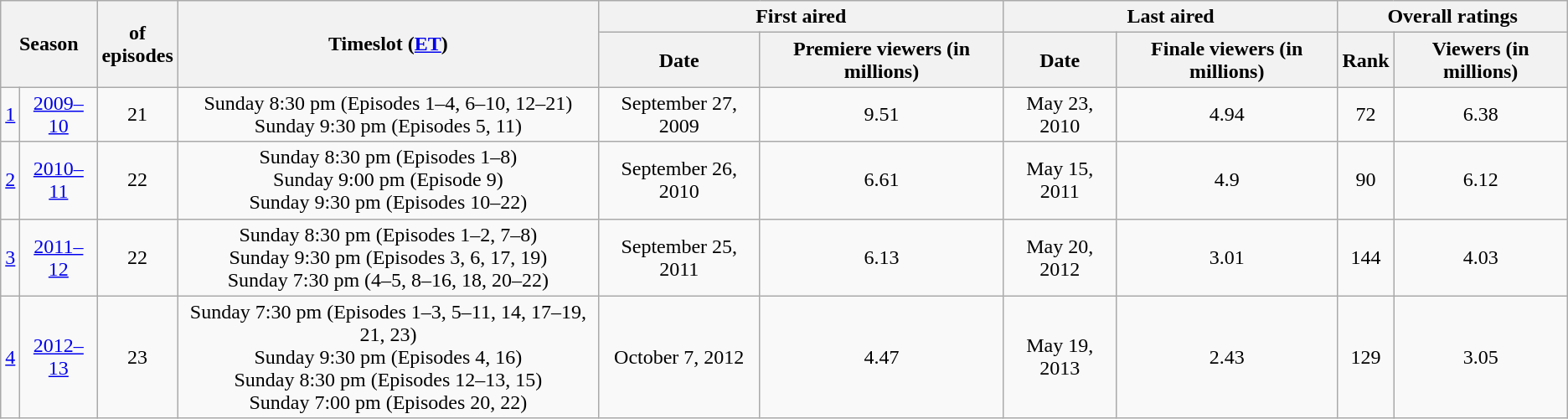<table class="wikitable plainrowheaders" style="text-align:center;">
<tr>
<th colspan="2" rowspan="2" scope="col">Season</th>
<th rowspan="2" scope="col"> of<br>episodes</th>
<th rowspan="2" scope="col">Timeslot (<a href='#'>ET</a>)</th>
<th colspan="2" scope="col">First aired</th>
<th colspan="2" scope="col">Last aired</th>
<th colspan="2" scope="col">Overall ratings</th>
</tr>
<tr>
<th scope="col">Date</th>
<th scope="col">Premiere viewers (in millions)</th>
<th scope="col">Date</th>
<th scope="col">Finale viewers (in millions)</th>
<th scope="col">Rank</th>
<th scope="col">Viewers (in millions)</th>
</tr>
<tr>
<td scope="row"><a href='#'>1</a></td>
<td><a href='#'>2009–10</a></td>
<td>21</td>
<td>Sunday 8:30 pm (Episodes 1–4, 6–10, 12–21)<br>Sunday 9:30 pm (Episodes 5, 11)</td>
<td>September 27, 2009</td>
<td>9.51</td>
<td>May 23, 2010</td>
<td>4.94</td>
<td>72</td>
<td>6.38</td>
</tr>
<tr>
<td scope="row"><a href='#'>2</a></td>
<td><a href='#'>2010–11</a></td>
<td>22</td>
<td>Sunday 8:30 pm (Episodes 1–8)<br>Sunday 9:00 pm (Episode 9)<br>Sunday 9:30 pm (Episodes 10–22)</td>
<td>September 26, 2010</td>
<td>6.61</td>
<td>May 15, 2011</td>
<td>4.9</td>
<td>90</td>
<td>6.12</td>
</tr>
<tr>
<td scope="row"><a href='#'>3</a></td>
<td><a href='#'>2011–12</a></td>
<td>22</td>
<td>Sunday 8:30 pm (Episodes 1–2, 7–8)<br>Sunday 9:30 pm (Episodes 3, 6, 17, 19)<br>Sunday 7:30 pm (4–5, 8–16, 18, 20–22)</td>
<td>September 25, 2011</td>
<td>6.13</td>
<td>May 20, 2012</td>
<td>3.01</td>
<td>144</td>
<td>4.03</td>
</tr>
<tr>
<td scope="row"><a href='#'>4</a></td>
<td><a href='#'>2012–13</a></td>
<td>23</td>
<td>Sunday 7:30 pm (Episodes 1–3, 5–11, 14, 17–19, 21, 23)<br>Sunday 9:30 pm (Episodes 4, 16)<br>Sunday 8:30 pm (Episodes 12–13, 15)<br>Sunday 7:00 pm (Episodes 20, 22)</td>
<td>October 7, 2012</td>
<td>4.47</td>
<td>May 19, 2013</td>
<td>2.43</td>
<td>129</td>
<td>3.05</td>
</tr>
</table>
